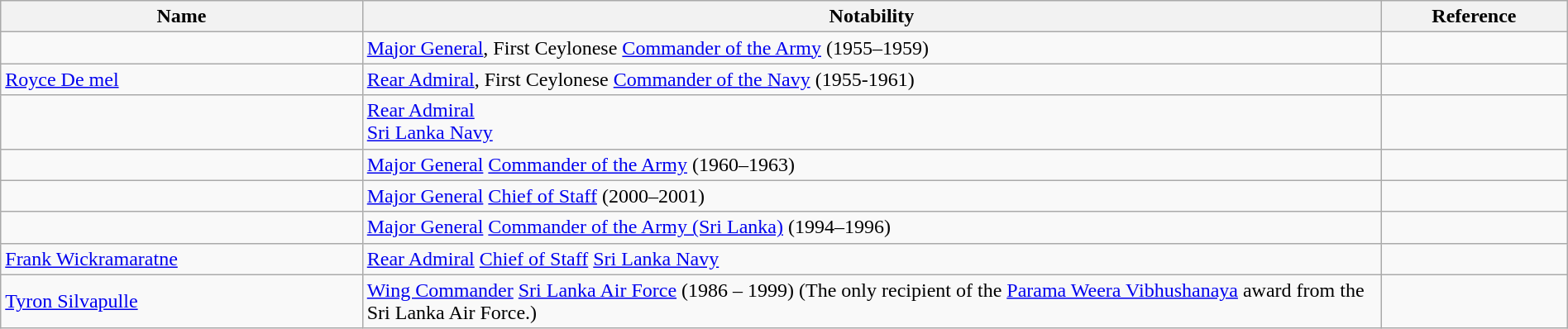<table class="wikitable sortable" style="width:100%">
<tr>
<th style="width:*;">Name</th>
<th class="unsortable" style="width:65%;">Notability</th>
<th class="unsortable" style="width:*;">Reference</th>
</tr>
<tr>
<td></td>
<td><a href='#'>Major General</a>, First Ceylonese <a href='#'>Commander of the Army</a> (1955–1959)</td>
<td style="text-align:center;"></td>
</tr>
<tr>
<td><a href='#'>Royce De mel</a></td>
<td><a href='#'>Rear Admiral</a>, First Ceylonese <a href='#'>Commander of the Navy</a> (1955-1961)</td>
<td></td>
</tr>
<tr>
<td></td>
<td><a href='#'>Rear Admiral</a><br><a href='#'>Sri Lanka Navy</a></td>
<td></td>
</tr>
<tr>
<td></td>
<td><a href='#'>Major General</a> <a href='#'>Commander of the Army</a> (1960–1963)</td>
<td style="text-align:center;"></td>
</tr>
<tr>
<td></td>
<td><a href='#'>Major General</a> <a href='#'>Chief of Staff</a> (2000–2001)</td>
<td style="text-align:center;"></td>
</tr>
<tr>
<td></td>
<td><a href='#'>Major General</a> <a href='#'>Commander of the Army (Sri Lanka)</a> (1994–1996)</td>
<td style="text-align:center;"></td>
</tr>
<tr>
<td><a href='#'>Frank Wickramaratne</a></td>
<td><a href='#'>Rear Admiral</a> <a href='#'>Chief of Staff</a> <a href='#'>Sri Lanka Navy</a></td>
<td></td>
</tr>
<tr>
<td><a href='#'>Tyron Silvapulle</a></td>
<td><a href='#'>Wing Commander</a> <a href='#'>Sri Lanka Air Force</a> (1986 – 1999) (The only recipient of the <a href='#'>Parama Weera Vibhushanaya</a> award from the Sri Lanka Air Force.)</td>
<td></td>
</tr>
</table>
